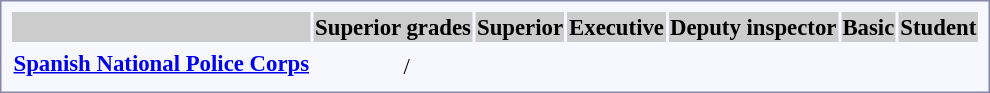<table style="border:1px solid #8888aa; background:#f7f8ff; padding:5px; font-size:95%; margin:0 12px 12px 0;">
<tr style="background:#ccc;">
<th></th>
<th colspan=4>Superior grades</th>
<th colspan=2>Superior</th>
<th colspan=2>Executive</th>
<th>Deputy inspector</th>
<th colspan=2>Basic</th>
<th colspan=5>Student</th>
</tr>
<tr style="text-align:center;">
<td rowspan=2><strong> <a href='#'>Spanish National Police Corps</a></strong></td>
<td></td>
<td></td>
<td></td>
<td></td>
<td></td>
<td></td>
<td></td>
<td></td>
<td></td>
<td></td>
<td></td>
<td></td>
<td></td>
<td></td>
<td></td>
<td></td>
</tr>
<tr style="text-align:center;">
<td></td>
<td></td>
<td>/ </td>
<td></td>
<td></td>
<td></td>
<td></td>
<td></td>
<td></td>
<td></td>
<td></td>
<td></td>
<td></td>
<td></td>
<td></td>
<td></td>
</tr>
</table>
